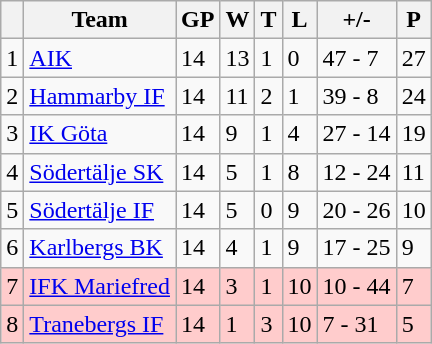<table class="wikitable">
<tr>
<th></th>
<th>Team</th>
<th>GP</th>
<th>W</th>
<th>T</th>
<th>L</th>
<th>+/-</th>
<th>P</th>
</tr>
<tr>
<td>1</td>
<td><a href='#'>AIK</a></td>
<td>14</td>
<td>13</td>
<td>1</td>
<td>0</td>
<td>47 - 7</td>
<td>27</td>
</tr>
<tr>
<td>2</td>
<td><a href='#'>Hammarby IF</a></td>
<td>14</td>
<td>11</td>
<td>2</td>
<td>1</td>
<td>39 - 8</td>
<td>24</td>
</tr>
<tr>
<td>3</td>
<td><a href='#'>IK Göta</a></td>
<td>14</td>
<td>9</td>
<td>1</td>
<td>4</td>
<td>27 - 14</td>
<td>19</td>
</tr>
<tr>
<td>4</td>
<td><a href='#'>Södertälje SK</a></td>
<td>14</td>
<td>5</td>
<td>1</td>
<td>8</td>
<td>12 - 24</td>
<td>11</td>
</tr>
<tr>
<td>5</td>
<td><a href='#'>Södertälje IF</a></td>
<td>14</td>
<td>5</td>
<td>0</td>
<td>9</td>
<td>20 - 26</td>
<td>10</td>
</tr>
<tr>
<td>6</td>
<td><a href='#'>Karlbergs BK</a></td>
<td>14</td>
<td>4</td>
<td>1</td>
<td>9</td>
<td>17 - 25</td>
<td>9</td>
</tr>
<tr align="left" style="background:#ffcccc;">
<td>7</td>
<td><a href='#'>IFK Mariefred</a></td>
<td>14</td>
<td>3</td>
<td>1</td>
<td>10</td>
<td>10 - 44</td>
<td>7</td>
</tr>
<tr align="left" style="background:#ffcccc;">
<td>8</td>
<td><a href='#'>Tranebergs IF</a></td>
<td>14</td>
<td>1</td>
<td>3</td>
<td>10</td>
<td>7 - 31</td>
<td>5</td>
</tr>
</table>
